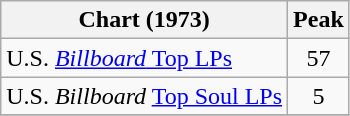<table class="wikitable">
<tr>
<th>Chart (1973)</th>
<th>Peak<br></th>
</tr>
<tr>
<td>U.S. <a href='#'><em>Billboard</em> Top LPs</a></td>
<td align="center">57</td>
</tr>
<tr>
<td>U.S. <em>Billboard</em> <a href='#'>Top Soul LPs</a></td>
<td align="center">5</td>
</tr>
<tr>
</tr>
</table>
